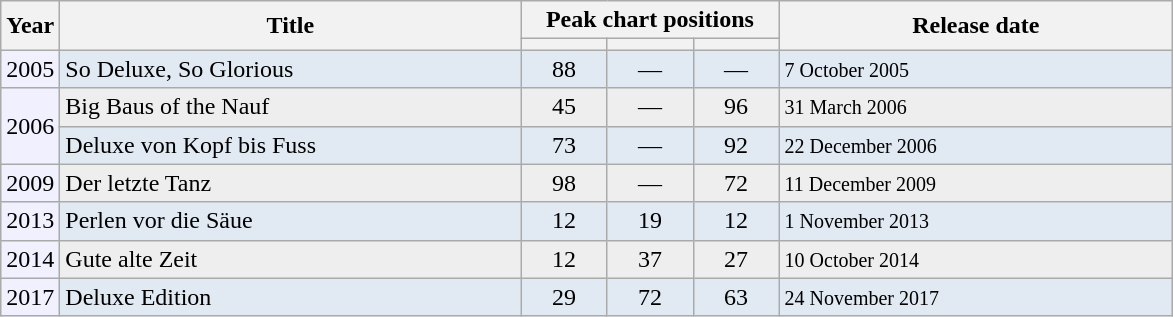<table class="wikitable">
<tr class="hintergrundfarbe8">
<th rowspan="2">Year</th>
<th width="300" rowspan="2">Title</th>
<th colspan="3">Peak chart positions</th>
<th width="255" rowspan="2">Release date</th>
</tr>
<tr class="hintergrundfarbe8">
<th width="50"></th>
<th width="50"></th>
<th width="50"></th>
</tr>
<tr bgcolor="#E1E9F3">
<td bgcolor="#f0f0ff">2005</td>
<td>So Deluxe, So Glorious</td>
<td align="center" >88</td>
<td align="center" >—</td>
<td align="center" >—</td>
<td><small>7 October 2005</small></td>
</tr>
<tr bgcolor="eeeeee">
<td rowspan="2" bgcolor="#f0f0ff">2006</td>
<td>Big Baus of the Nauf</td>
<td align="center" >45</td>
<td align="center" >—</td>
<td align="center" >96</td>
<td><small>31 March 2006</small></td>
</tr>
<tr bgcolor="#E1E9F3">
<td>Deluxe von Kopf bis Fuss</td>
<td align="center" >73</td>
<td align="center" >—</td>
<td align="center" >92</td>
<td><small>22 December 2006</small></td>
</tr>
<tr bgcolor="eeeeee">
<td bgcolor="#f0f0ff">2009</td>
<td>Der letzte Tanz</td>
<td align="center" >98</td>
<td align="center" >—</td>
<td align="center" >72</td>
<td><small>11 December 2009</small></td>
</tr>
<tr bgcolor="#E1E9F3">
<td bgcolor="#f0f0ff">2013</td>
<td>Perlen vor die Säue</td>
<td align="center" >12</td>
<td align="center" >19</td>
<td align="center" >12</td>
<td><small>1 November 2013</small></td>
</tr>
<tr bgcolor="eeeeee">
<td bgcolor="#f0f0ff">2014</td>
<td>Gute alte Zeit</td>
<td align="center" >12</td>
<td align="center" >37</td>
<td align="center" >27</td>
<td><small>10 October 2014</small></td>
</tr>
<tr bgcolor="#E1E9F3">
<td bgcolor="#f0f0ff">2017</td>
<td>Deluxe Edition</td>
<td align="center" >29</td>
<td align="center" >72</td>
<td align="center" >63</td>
<td><small>24 November 2017</small></td>
</tr>
</table>
